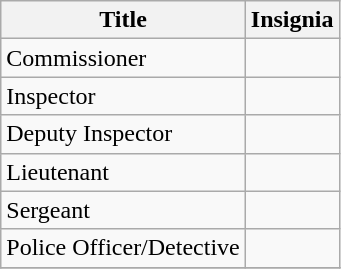<table class="wikitable">
<tr>
<th>Title</th>
<th>Insignia</th>
</tr>
<tr>
<td>Commissioner</td>
<td></td>
</tr>
<tr>
<td>Inspector</td>
<td></td>
</tr>
<tr>
<td>Deputy Inspector</td>
<td></td>
</tr>
<tr>
<td>Lieutenant</td>
<td></td>
</tr>
<tr>
<td>Sergeant</td>
<td></td>
</tr>
<tr>
<td>Police Officer/Detective</td>
<td></td>
</tr>
<tr>
</tr>
</table>
